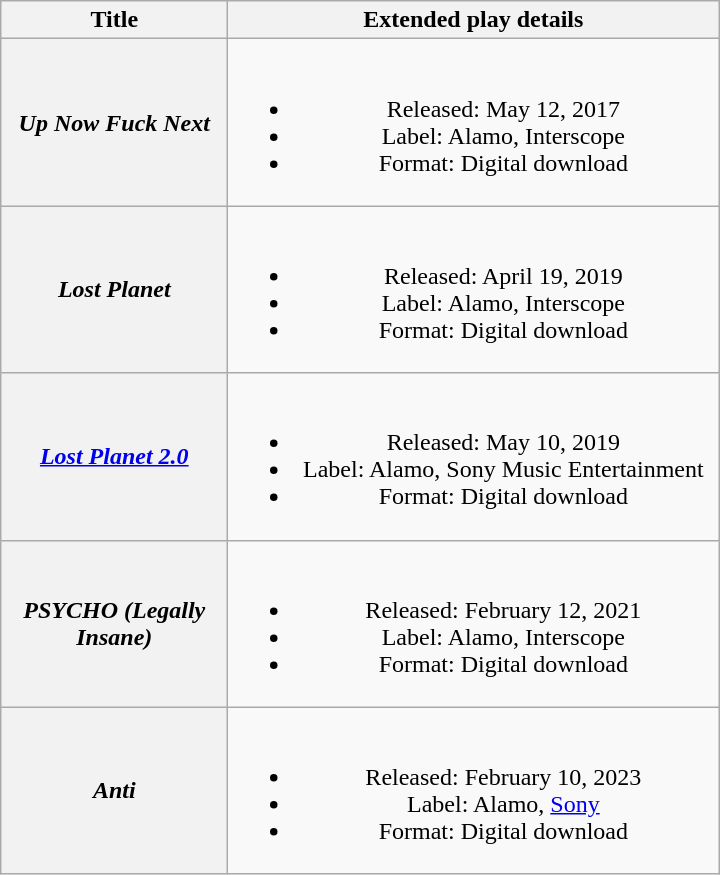<table class="wikitable plainrowheaders" style="text-align:center;">
<tr>
<th scope="col" style="width:9em;">Title</th>
<th scope="col" style="width:20em;">Extended play details</th>
</tr>
<tr>
<th scope="row"><em>Up Now Fuck Next</em></th>
<td><br><ul><li>Released: May 12, 2017</li><li>Label: Alamo, Interscope</li><li>Format: Digital download</li></ul></td>
</tr>
<tr>
<th scope="row"><em>Lost Planet</em></th>
<td><br><ul><li>Released: April 19, 2019</li><li>Label: Alamo, Interscope</li><li>Format: Digital download</li></ul></td>
</tr>
<tr>
<th scope="row"><em><a href='#'>Lost Planet 2.0</a></em></th>
<td><br><ul><li>Released: May 10, 2019</li><li>Label: Alamo, Sony Music Entertainment</li><li>Format: Digital download</li></ul></td>
</tr>
<tr>
<th scope="row"><em>PSYCHO (Legally Insane)</em></th>
<td><br><ul><li>Released: February 12, 2021</li><li>Label: Alamo, Interscope</li><li>Format: Digital download</li></ul></td>
</tr>
<tr>
<th scope="row"><em>Anti</em></th>
<td><br><ul><li>Released: February 10, 2023</li><li>Label: Alamo, <a href='#'>Sony</a></li><li>Format: Digital download</li></ul></td>
</tr>
</table>
